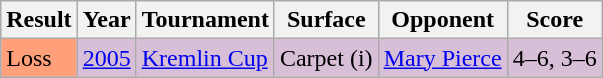<table class="sortable wikitable">
<tr>
<th>Result</th>
<th>Year</th>
<th>Tournament</th>
<th>Surface</th>
<th>Opponent</th>
<th class="unsortable">Score</th>
</tr>
<tr bgcolor=thistle>
<td style="background:#ffa07a;">Loss</td>
<td><a href='#'>2005</a></td>
<td><a href='#'>Kremlin Cup</a></td>
<td>Carpet (i)</td>
<td> <a href='#'>Mary Pierce</a></td>
<td>4–6, 3–6</td>
</tr>
</table>
